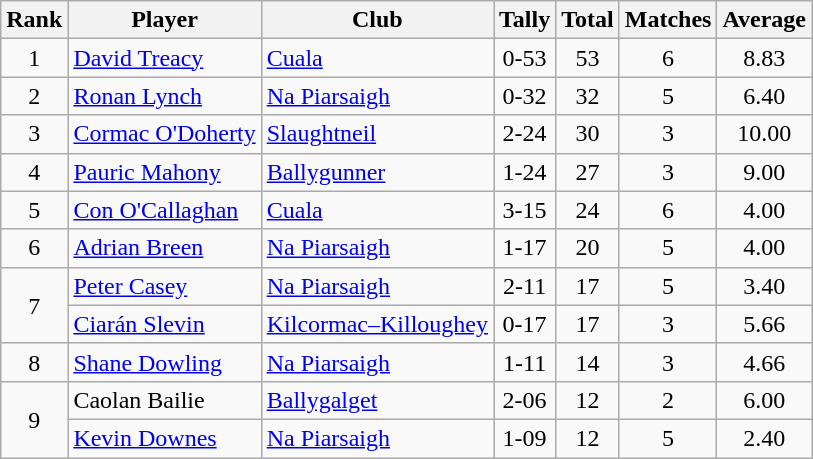<table class="wikitable">
<tr>
<th>Rank</th>
<th>Player</th>
<th>Club</th>
<th>Tally</th>
<th>Total</th>
<th>Matches</th>
<th>Average</th>
</tr>
<tr>
<td rowspan=1 align=center>1</td>
<td><a href='#'>David Treacy</a></td>
<td><a href='#'>Cuala</a></td>
<td align=center>0-53</td>
<td align=center>53</td>
<td align=center>6</td>
<td align=center>8.83</td>
</tr>
<tr>
<td rowspan=1 align=center>2</td>
<td><a href='#'>Ronan Lynch</a></td>
<td><a href='#'>Na Piarsaigh</a></td>
<td align=center>0-32</td>
<td align=center>32</td>
<td align=center>5</td>
<td align=center>6.40</td>
</tr>
<tr>
<td rowspan=1 align=center>3</td>
<td><a href='#'>Cormac O'Doherty</a></td>
<td><a href='#'>Slaughtneil</a></td>
<td align=center>2-24</td>
<td align=center>30</td>
<td align=center>3</td>
<td align=center>10.00</td>
</tr>
<tr>
<td rowspan=1 align=center>4</td>
<td><a href='#'>Pauric Mahony</a></td>
<td><a href='#'>Ballygunner</a></td>
<td align=center>1-24</td>
<td align=center>27</td>
<td align=center>3</td>
<td align=center>9.00</td>
</tr>
<tr>
<td rowspan=1 align=center>5</td>
<td><a href='#'>Con O'Callaghan</a></td>
<td><a href='#'>Cuala</a></td>
<td align=center>3-15</td>
<td align=center>24</td>
<td align=center>6</td>
<td align=center>4.00</td>
</tr>
<tr>
<td rowspan=1 align=center>6</td>
<td><a href='#'>Adrian Breen</a></td>
<td><a href='#'>Na Piarsaigh</a></td>
<td align=center>1-17</td>
<td align=center>20</td>
<td align=center>5</td>
<td align=center>4.00</td>
</tr>
<tr>
<td rowspan=2 align=center>7</td>
<td><a href='#'>Peter Casey</a></td>
<td><a href='#'>Na Piarsaigh</a></td>
<td align=center>2-11</td>
<td align=center>17</td>
<td align=center>5</td>
<td align=center>3.40</td>
</tr>
<tr>
<td><a href='#'>Ciarán Slevin</a></td>
<td><a href='#'>Kilcormac–Killoughey</a></td>
<td align=center>0-17</td>
<td align=center>17</td>
<td align=center>3</td>
<td align=center>5.66</td>
</tr>
<tr>
<td rowspan=1 align=center>8</td>
<td><a href='#'>Shane Dowling</a></td>
<td><a href='#'>Na Piarsaigh</a></td>
<td align=center>1-11</td>
<td align=center>14</td>
<td align=center>3</td>
<td align=center>4.66</td>
</tr>
<tr>
<td rowspan=2 align=center>9</td>
<td>Caolan Bailie</td>
<td><a href='#'>Ballygalget</a></td>
<td align=center>2-06</td>
<td align=center>12</td>
<td align=center>2</td>
<td align=center>6.00</td>
</tr>
<tr>
<td><a href='#'>Kevin Downes</a></td>
<td><a href='#'>Na Piarsaigh</a></td>
<td align=center>1-09</td>
<td align=center>12</td>
<td align=center>5</td>
<td align=center>2.40</td>
</tr>
</table>
